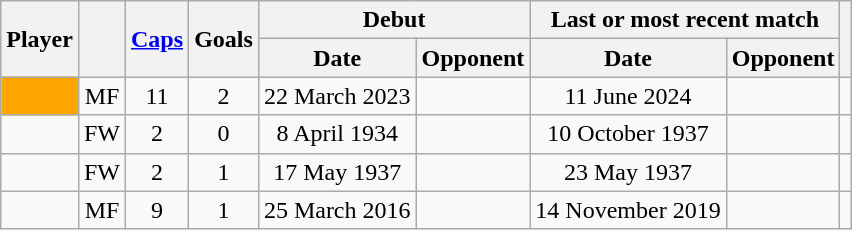<table class="wikitable sortable" style="text-align: center;">
<tr>
<th scope=col rowspan=2>Player</th>
<th scope=col rowspan=2></th>
<th scope=col rowspan=2><a href='#'>Caps</a></th>
<th scope=col rowspan=2>Goals</th>
<th scope=col colspan=2>Debut</th>
<th scope=col colspan=2>Last or most recent match</th>
<th scope=col rowspan=2 class=unsortable></th>
</tr>
<tr class=unsortable>
<th scope=col>Date</th>
<th scope=col>Opponent</th>
<th scope=col>Date</th>
<th scope=col>Opponent</th>
</tr>
<tr>
<td bgcolor=orange></td>
<td>MF</td>
<td>11</td>
<td>2</td>
<td>22 March 2023</td>
<td align=left></td>
<td>11 June 2024</td>
<td align=left></td>
<td></td>
</tr>
<tr>
<td></td>
<td>FW</td>
<td>2</td>
<td>0</td>
<td>8 April 1934</td>
<td align=left></td>
<td>10 October 1937</td>
<td align=left></td>
<td></td>
</tr>
<tr>
<td></td>
<td>FW</td>
<td>2</td>
<td>1</td>
<td>17 May 1937</td>
<td align=left></td>
<td>23 May 1937</td>
<td align=left></td>
<td></td>
</tr>
<tr>
<td></td>
<td>MF</td>
<td>9</td>
<td>1</td>
<td>25 March 2016</td>
<td align=left></td>
<td>14 November 2019</td>
<td align=left></td>
<td></td>
</tr>
</table>
